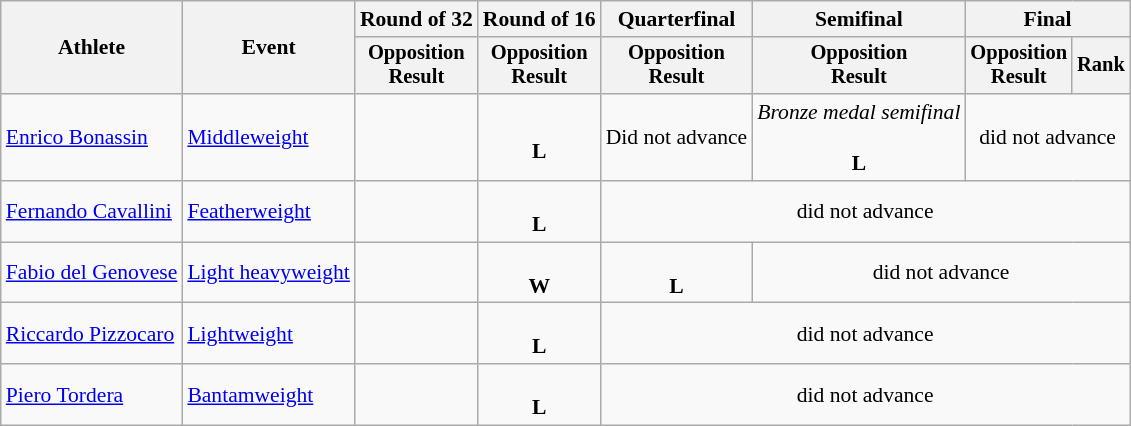<table class="wikitable" style="font-size:90%;">
<tr>
<th rowspan=2>Athlete</th>
<th rowspan=2>Event</th>
<th>Round of 32</th>
<th>Round of 16</th>
<th>Quarterfinal</th>
<th>Semifinal</th>
<th colspan=2>Final</th>
</tr>
<tr style="font-size: 95%">
<th>Opposition<br>Result</th>
<th>Opposition<br>Result</th>
<th>Opposition<br>Result</th>
<th>Opposition<br>Result</th>
<th>Opposition<br>Result</th>
<th>Rank</th>
</tr>
<tr align=center>
<td align=left><a href='#'>Enrico Bonassin</a></td>
<td align=left><a href='#'>Middleweight</a></td>
<td></td>
<td> <br> <strong>L</strong></td>
<td>Did not advance</td>
<td><em>Bronze medal semifinal</em> <br>  <br> <strong>L</strong></td>
<td colspan=2>did not advance</td>
</tr>
<tr align=center>
<td align=left><a href='#'>Fernando Cavallini</a></td>
<td align=left><a href='#'>Featherweight</a></td>
<td></td>
<td> <br> <strong>L</strong></td>
<td colspan=4>did not advance</td>
</tr>
<tr align=center>
<td align=left><a href='#'>Fabio del Genovese</a></td>
<td align=left><a href='#'>Light heavyweight</a></td>
<td></td>
<td> <br> <strong>W</strong></td>
<td> <br> <strong>L</strong></td>
<td colspan=3>did not advance</td>
</tr>
<tr align=center>
<td align=left><a href='#'>Riccardo Pizzocaro</a></td>
<td align=left><a href='#'>Lightweight</a></td>
<td></td>
<td> <br> <strong>L</strong></td>
<td colspan=4>did not advance</td>
</tr>
<tr align=center>
<td align=left><a href='#'>Piero Tordera</a></td>
<td align=left><a href='#'>Bantamweight</a></td>
<td></td>
<td> <br> <strong>L</strong></td>
<td colspan=4>did not advance</td>
</tr>
</table>
